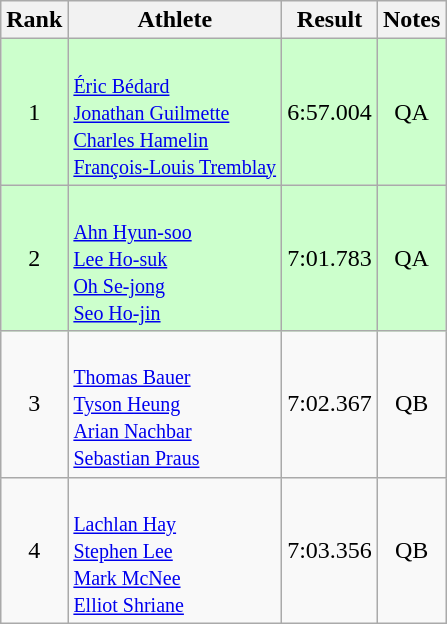<table class="wikitable" style="text-align:center">
<tr>
<th>Rank</th>
<th>Athlete</th>
<th>Result</th>
<th>Notes</th>
</tr>
<tr bgcolor=ccffcc>
<td>1</td>
<td align=left> <br> <small> <a href='#'>Éric Bédard</a> <br> <a href='#'>Jonathan Guilmette</a> <br> <a href='#'>Charles Hamelin</a> <br> <a href='#'>François-Louis Tremblay</a> </small></td>
<td>6:57.004</td>
<td>QA</td>
</tr>
<tr bgcolor=ccffcc>
<td>2</td>
<td align=left> <br> <small> <a href='#'>Ahn Hyun-soo</a> <br> <a href='#'>Lee Ho-suk</a> <br> <a href='#'>Oh Se-jong</a> <br> <a href='#'>Seo Ho-jin</a> </small></td>
<td>7:01.783</td>
<td>QA</td>
</tr>
<tr>
<td>3</td>
<td align=left> <br> <small> <a href='#'>Thomas Bauer</a> <br> <a href='#'>Tyson Heung</a> <br> <a href='#'>Arian Nachbar</a> <br> <a href='#'>Sebastian Praus</a> </small></td>
<td>7:02.367</td>
<td>QB</td>
</tr>
<tr>
<td>4</td>
<td align=left> <br> <small> <a href='#'>Lachlan Hay</a> <br> <a href='#'>Stephen Lee</a> <br> <a href='#'>Mark McNee</a> <br> <a href='#'>Elliot Shriane</a> </small></td>
<td>7:03.356</td>
<td>QB</td>
</tr>
</table>
